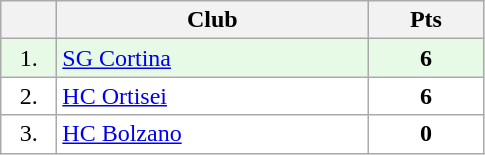<table class="wikitable">
<tr>
<th width="30"></th>
<th width="200">Club</th>
<th width="70">Pts</th>
</tr>
<tr bgcolor="#e6fae6" align="center">
<td>1.</td>
<td align="left"><a href='#'>SG Cortina</a></td>
<td><strong>6</strong></td>
</tr>
<tr bgcolor="#FFFFFF" align="center">
<td>2.</td>
<td align="left"><a href='#'>HC Ortisei</a></td>
<td><strong>6</strong></td>
</tr>
<tr bgcolor="#FFFFFF" align="center">
<td>3.</td>
<td align="left"><a href='#'>HC Bolzano</a></td>
<td><strong>0</strong></td>
</tr>
</table>
